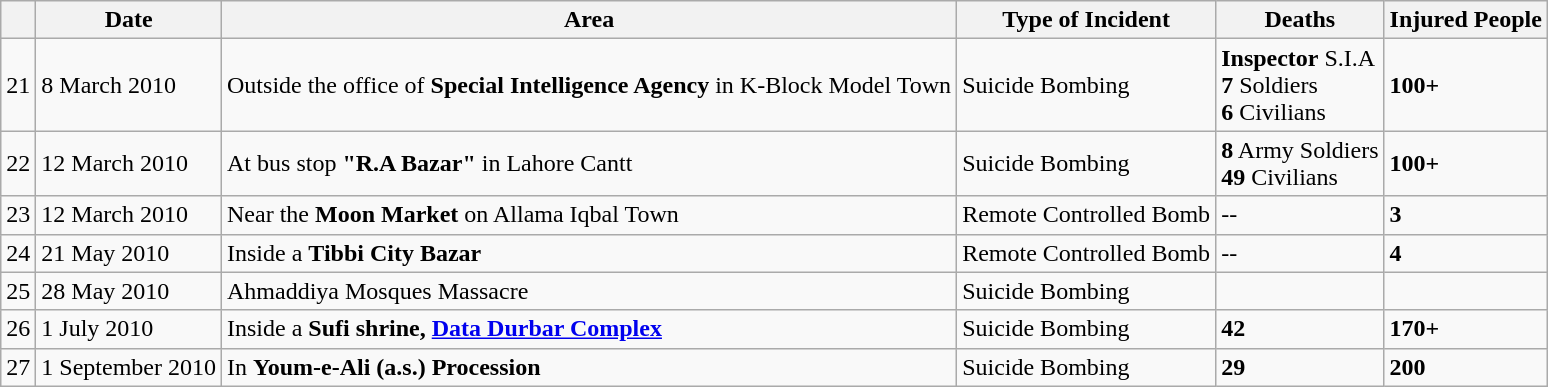<table class="wikitable sortable">
<tr>
<th></th>
<th>Date</th>
<th>Area</th>
<th>Type of Incident</th>
<th>Deaths</th>
<th>Injured People</th>
</tr>
<tr>
<td>21</td>
<td>8 March 2010 </td>
<td>Outside the office of <strong>Special Intelligence Agency</strong> in K-Block Model Town</td>
<td>Suicide Bombing</td>
<td><strong>Inspector</strong> S.I.A  <br> <strong>7</strong> Soldiers <br> <strong>6</strong> Civilians</td>
<td><strong>100+</strong></td>
</tr>
<tr>
<td>22</td>
<td>12 March 2010 </td>
<td>At bus stop <strong>"R.A Bazar"</strong> in Lahore Cantt</td>
<td>Suicide Bombing</td>
<td><strong>8</strong> Army Soldiers <br> <strong>49</strong> Civilians</td>
<td><strong>100+</strong></td>
</tr>
<tr>
<td>23</td>
<td>12 March 2010 </td>
<td>Near the <strong>Moon Market</strong> on Allama Iqbal Town</td>
<td>Remote Controlled Bomb</td>
<td>--</td>
<td><strong>3</strong></td>
</tr>
<tr>
<td>24</td>
<td>21 May 2010 </td>
<td>Inside a <strong>Tibbi City Bazar</strong></td>
<td>Remote Controlled Bomb</td>
<td>--</td>
<td><strong>4</strong></td>
</tr>
<tr>
<td>25</td>
<td>28 May 2010 </td>
<td>Ahmaddiya Mosques Massacre</td>
<td>Suicide Bombing</td>
<td></td>
<td></td>
</tr>
<tr>
<td>26</td>
<td>1 July 2010 </td>
<td>Inside a  <strong>Sufi shrine, <a href='#'>Data Durbar Complex</a></strong></td>
<td>Suicide Bombing</td>
<td><strong>42</strong></td>
<td><strong>170+</strong></td>
</tr>
<tr>
<td>27</td>
<td>1 September 2010 </td>
<td>In <strong>Youm-e-Ali (a.s.) Procession</strong></td>
<td>Suicide Bombing</td>
<td><strong>29</strong></td>
<td><strong>200</strong></td>
</tr>
</table>
